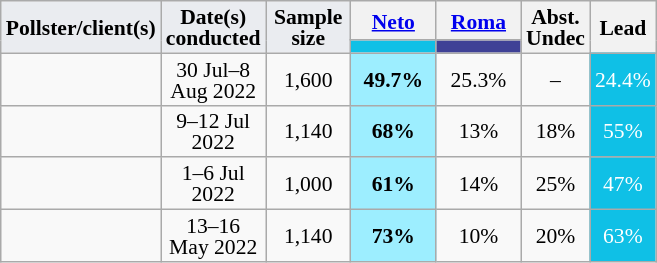<table class="wikitable sortable" style="text-align:center;font-size:90%;line-height:14px;">
<tr>
<td rowspan="2" class="unsortable" style="width:50px;background:#eaecf0;"><strong>Pollster/client(s)</strong></td>
<td rowspan="2" class="unsortable" style="width:50px;background:#eaecf0;"><strong>Date(s)<br>conducted</strong></td>
<td rowspan="2" class="unsortable" style="width:50px;background:#eaecf0;"><strong>Sample<br>size</strong></td>
<th class="unsortable" style="width:50px;"><a href='#'>Neto</a><br></th>
<th class="unsortable" style="width:50px;"><strong><a href='#'>Roma</a></strong><br></th>
<th rowspan="2">Abst. <br>Undec</th>
<th rowspan="2" data-sort-type="number">Lead</th>
</tr>
<tr>
<th class="sortable" data-sort-type="number" style="background:#0FC0E6;"></th>
<th class="sortable" data-sort-type="number" style="background:#3F4196;"></th>
</tr>
<tr>
<td></td>
<td>30 Jul–8 Aug 2022</td>
<td>1,600</td>
<td style="background:#9deeff"><strong>49.7%</strong></td>
<td>25.3%</td>
<td>–</td>
<td style="background:#0FC0E6;color:#FFFFFF">24.4%</td>
</tr>
<tr>
<td></td>
<td>9–12 Jul 2022</td>
<td>1,140</td>
<td style="background:#9deeff"><strong>68%</strong></td>
<td>13%</td>
<td>18%</td>
<td style="background:#0FC0E6;color:#FFFFFF">55%</td>
</tr>
<tr>
<td></td>
<td>1–6 Jul 2022</td>
<td>1,000</td>
<td style="background:#9deeff"><strong>61%</strong></td>
<td>14%</td>
<td>25%</td>
<td style="background:#0FC0E6;color:#FFFFFF">47%</td>
</tr>
<tr>
<td></td>
<td>13–16 May 2022</td>
<td>1,140</td>
<td style="background:#9deeff"><strong>73%</strong></td>
<td>10%</td>
<td>20%</td>
<td style="background:#0FC0E6;color:#FFFFFF">63%</td>
</tr>
</table>
